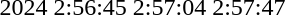<table>
<tr>
<td>2024</td>
<td> 2:56:45</td>
<td> 2:57:04</td>
<td> 2:57:47</td>
</tr>
</table>
